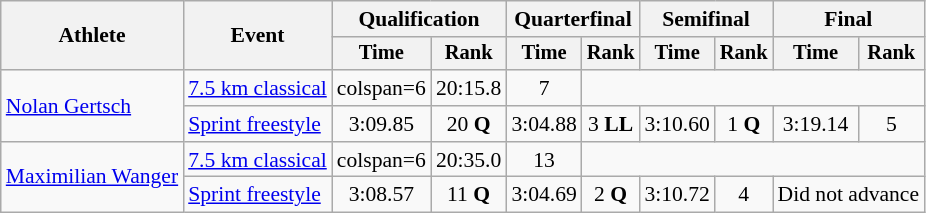<table class="wikitable" style="font-size:90%">
<tr>
<th rowspan="2">Athlete</th>
<th rowspan="2">Event</th>
<th colspan="2">Qualification</th>
<th colspan="2">Quarterfinal</th>
<th colspan="2">Semifinal</th>
<th colspan="2">Final</th>
</tr>
<tr style="font-size:95%">
<th>Time</th>
<th>Rank</th>
<th>Time</th>
<th>Rank</th>
<th>Time</th>
<th>Rank</th>
<th>Time</th>
<th>Rank</th>
</tr>
<tr align=center>
<td align=left rowspan=2><a href='#'>Nolan Gertsch</a></td>
<td align=left><a href='#'>7.5 km classical</a></td>
<td>colspan=6</td>
<td>20:15.8</td>
<td>7</td>
</tr>
<tr align=center>
<td align=left><a href='#'>Sprint freestyle</a></td>
<td>3:09.85</td>
<td>20 <strong>Q</strong></td>
<td>3:04.88</td>
<td>3 <strong>LL</strong></td>
<td>3:10.60</td>
<td>1 <strong>Q</strong></td>
<td>3:19.14</td>
<td>5</td>
</tr>
<tr align=center>
<td align=left rowspan=2><a href='#'>Maximilian Wanger</a></td>
<td align=left><a href='#'>7.5 km classical</a></td>
<td>colspan=6</td>
<td>20:35.0</td>
<td>13</td>
</tr>
<tr align=center>
<td align=left><a href='#'>Sprint freestyle</a></td>
<td>3:08.57</td>
<td>11 <strong>Q</strong></td>
<td>3:04.69</td>
<td>2 <strong>Q</strong></td>
<td>3:10.72</td>
<td>4</td>
<td colspan=2>Did not advance</td>
</tr>
</table>
